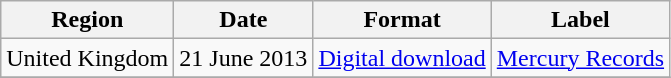<table class=wikitable>
<tr>
<th>Region</th>
<th>Date</th>
<th>Format</th>
<th>Label</th>
</tr>
<tr>
<td>United Kingdom</td>
<td>21 June 2013</td>
<td><a href='#'>Digital download</a></td>
<td><a href='#'>Mercury Records</a></td>
</tr>
<tr>
</tr>
</table>
